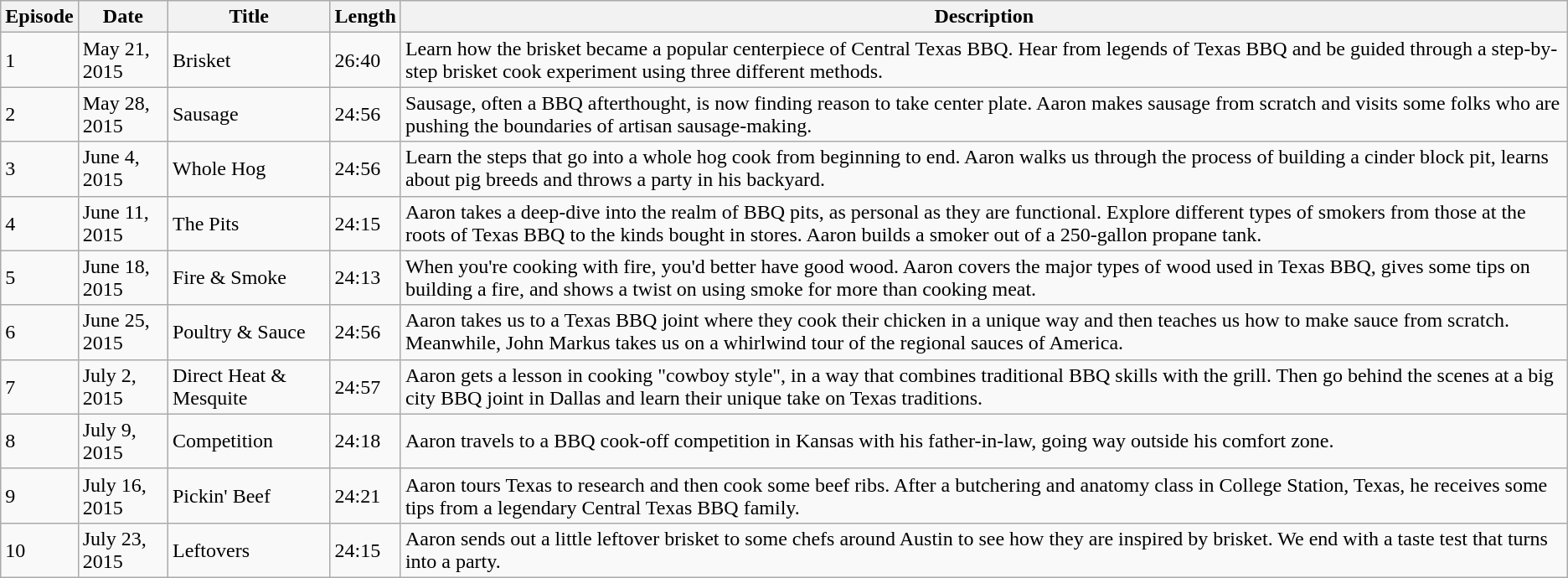<table class="wikitable">
<tr>
<th>Episode</th>
<th>Date</th>
<th>Title</th>
<th>Length</th>
<th>Description</th>
</tr>
<tr>
<td>1</td>
<td>May 21, 2015</td>
<td>Brisket</td>
<td>26:40</td>
<td>Learn how the brisket became a popular centerpiece of Central Texas BBQ. Hear from legends of Texas BBQ and be guided through a step-by-step brisket cook experiment using three different methods.</td>
</tr>
<tr>
<td>2</td>
<td>May 28, 2015</td>
<td>Sausage</td>
<td>24:56</td>
<td>Sausage, often a BBQ afterthought, is now finding reason to take center plate. Aaron makes sausage from scratch and visits some folks who are pushing the boundaries of artisan sausage-making.</td>
</tr>
<tr>
<td>3</td>
<td>June 4, 2015</td>
<td>Whole Hog</td>
<td>24:56</td>
<td>Learn the steps that go into a whole hog cook from beginning to end. Aaron walks us through the process of building a cinder block pit, learns about pig breeds and throws a party in his backyard.</td>
</tr>
<tr>
<td>4</td>
<td>June 11, 2015</td>
<td>The Pits</td>
<td>24:15</td>
<td>Aaron takes a deep-dive into the realm of BBQ pits, as personal as they are functional. Explore different types of smokers from those at the roots of Texas BBQ to the kinds bought in stores. Aaron builds a smoker out of a 250-gallon propane tank.</td>
</tr>
<tr>
<td>5</td>
<td>June 18, 2015</td>
<td>Fire & Smoke</td>
<td>24:13</td>
<td>When you're cooking with fire, you'd better have good wood. Aaron covers the major types of wood used in Texas BBQ, gives some tips on building a fire, and shows a twist on using smoke for more than cooking meat.</td>
</tr>
<tr>
<td>6</td>
<td>June 25, 2015</td>
<td>Poultry & Sauce</td>
<td>24:56</td>
<td>Aaron takes us to a Texas BBQ joint where they cook their chicken in a unique way and then teaches us how to make sauce from scratch. Meanwhile, John Markus takes us on a whirlwind tour of the regional sauces of America.</td>
</tr>
<tr>
<td>7</td>
<td>July 2, 2015</td>
<td>Direct Heat & Mesquite</td>
<td>24:57</td>
<td>Aaron gets a lesson in cooking "cowboy style", in a way that combines traditional BBQ skills with the grill. Then go behind the scenes at a big city BBQ joint in Dallas and learn their unique take on Texas traditions.</td>
</tr>
<tr>
<td>8</td>
<td>July 9, 2015</td>
<td>Competition</td>
<td>24:18</td>
<td>Aaron travels to a BBQ cook-off competition in Kansas with his father-in-law, going way outside his comfort zone.</td>
</tr>
<tr>
<td>9</td>
<td>July 16, 2015</td>
<td>Pickin' Beef</td>
<td>24:21</td>
<td>Aaron tours Texas to research and then cook some beef ribs. After a butchering and anatomy class in College Station, Texas, he receives some tips from a legendary Central Texas BBQ family.</td>
</tr>
<tr>
<td>10</td>
<td>July 23, 2015</td>
<td>Leftovers</td>
<td>24:15</td>
<td>Aaron sends out a little leftover brisket to some chefs around Austin to see how they are inspired by brisket. We end with a taste test that turns into a party.</td>
</tr>
</table>
